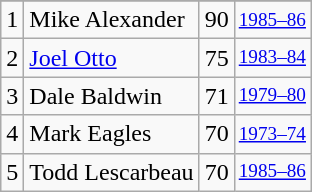<table class="wikitable">
<tr>
</tr>
<tr>
<td>1</td>
<td>Mike Alexander</td>
<td>90</td>
<td style="font-size:80%;"><a href='#'>1985–86</a></td>
</tr>
<tr>
<td>2</td>
<td><a href='#'>Joel Otto</a></td>
<td>75</td>
<td style="font-size:80%;"><a href='#'>1983–84</a></td>
</tr>
<tr>
<td>3</td>
<td>Dale Baldwin</td>
<td>71</td>
<td style="font-size:80%;"><a href='#'>1979–80</a></td>
</tr>
<tr>
<td>4</td>
<td>Mark Eagles</td>
<td>70</td>
<td style="font-size:80%;"><a href='#'>1973–74</a></td>
</tr>
<tr>
<td>5</td>
<td>Todd Lescarbeau</td>
<td>70</td>
<td style="font-size:80%;"><a href='#'>1985–86</a></td>
</tr>
</table>
